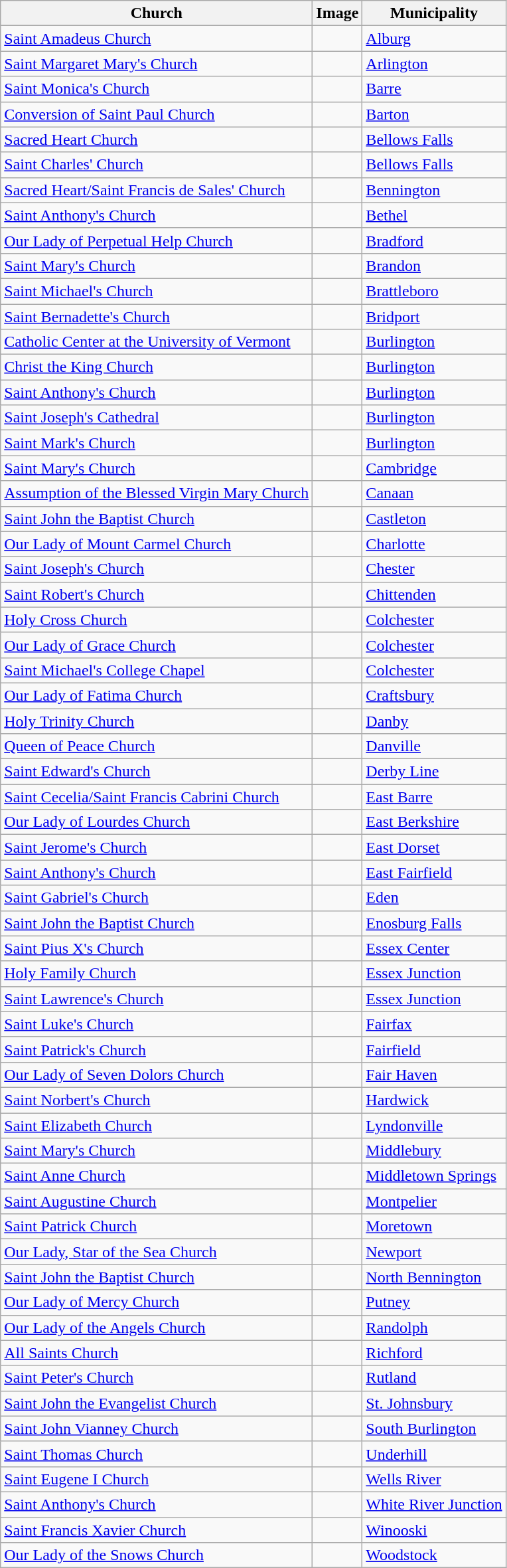<table class="wikitable sortable">
<tr>
<th>Church</th>
<th>Image</th>
<th>Municipality</th>
</tr>
<tr>
<td><a href='#'>Saint Amadeus Church</a></td>
<td></td>
<td><a href='#'>Alburg</a></td>
</tr>
<tr>
<td><a href='#'>Saint Margaret Mary's Church</a></td>
<td></td>
<td><a href='#'>Arlington</a></td>
</tr>
<tr>
<td><a href='#'>Saint Monica's Church</a></td>
<td></td>
<td><a href='#'>Barre</a></td>
</tr>
<tr>
<td><a href='#'>Conversion of Saint Paul Church</a></td>
<td></td>
<td><a href='#'>Barton</a></td>
</tr>
<tr>
<td><a href='#'>Sacred Heart Church</a></td>
<td></td>
<td><a href='#'>Bellows Falls</a></td>
</tr>
<tr>
<td><a href='#'>Saint Charles' Church</a></td>
<td></td>
<td><a href='#'>Bellows Falls</a></td>
</tr>
<tr>
<td><a href='#'>Sacred Heart/Saint Francis de Sales' Church</a></td>
<td></td>
<td><a href='#'>Bennington</a></td>
</tr>
<tr>
<td><a href='#'>Saint Anthony's Church</a></td>
<td></td>
<td><a href='#'>Bethel</a></td>
</tr>
<tr>
<td><a href='#'>Our Lady of Perpetual Help Church</a></td>
<td></td>
<td><a href='#'>Bradford</a></td>
</tr>
<tr>
<td><a href='#'>Saint Mary's Church</a></td>
<td></td>
<td><a href='#'>Brandon</a></td>
</tr>
<tr>
<td><a href='#'>Saint Michael's Church</a></td>
<td></td>
<td><a href='#'>Brattleboro</a></td>
</tr>
<tr>
<td><a href='#'>Saint Bernadette's Church</a></td>
<td></td>
<td><a href='#'>Bridport</a></td>
</tr>
<tr>
<td><a href='#'>Catholic Center at the University of Vermont</a></td>
<td></td>
<td><a href='#'>Burlington</a></td>
</tr>
<tr>
<td><a href='#'>Christ the King Church</a></td>
<td></td>
<td><a href='#'>Burlington</a></td>
</tr>
<tr>
<td><a href='#'>Saint Anthony's Church</a></td>
<td></td>
<td><a href='#'>Burlington</a></td>
</tr>
<tr>
<td><a href='#'>Saint Joseph's Cathedral</a></td>
<td></td>
<td><a href='#'>Burlington</a></td>
</tr>
<tr>
<td><a href='#'>Saint Mark's Church</a></td>
<td></td>
<td><a href='#'>Burlington</a></td>
</tr>
<tr>
<td><a href='#'>Saint Mary's Church</a></td>
<td></td>
<td><a href='#'>Cambridge</a></td>
</tr>
<tr>
<td><a href='#'>Assumption of the Blessed Virgin Mary Church</a></td>
<td></td>
<td><a href='#'>Canaan</a></td>
</tr>
<tr>
<td><a href='#'>Saint John the Baptist Church</a></td>
<td></td>
<td><a href='#'>Castleton</a></td>
</tr>
<tr>
<td><a href='#'>Our Lady of Mount Carmel Church</a></td>
<td></td>
<td><a href='#'>Charlotte</a></td>
</tr>
<tr>
<td><a href='#'>Saint Joseph's Church</a></td>
<td></td>
<td><a href='#'>Chester</a></td>
</tr>
<tr>
<td><a href='#'>Saint Robert's Church</a></td>
<td></td>
<td><a href='#'>Chittenden</a></td>
</tr>
<tr>
<td><a href='#'>Holy Cross Church</a></td>
<td></td>
<td><a href='#'>Colchester</a></td>
</tr>
<tr>
<td><a href='#'>Our Lady of Grace Church</a></td>
<td></td>
<td><a href='#'>Colchester</a></td>
</tr>
<tr>
<td><a href='#'>Saint Michael's College Chapel</a></td>
<td></td>
<td><a href='#'>Colchester</a></td>
</tr>
<tr>
<td><a href='#'>Our Lady of Fatima Church</a></td>
<td></td>
<td><a href='#'>Craftsbury</a></td>
</tr>
<tr>
<td><a href='#'>Holy Trinity Church</a></td>
<td></td>
<td><a href='#'>Danby</a></td>
</tr>
<tr>
<td><a href='#'>Queen of Peace Church</a></td>
<td></td>
<td><a href='#'>Danville</a></td>
</tr>
<tr>
<td><a href='#'>Saint Edward's Church</a></td>
<td></td>
<td><a href='#'>Derby Line</a></td>
</tr>
<tr>
<td><a href='#'>Saint Cecelia/Saint Francis Cabrini Church</a></td>
<td></td>
<td><a href='#'>East Barre</a></td>
</tr>
<tr>
<td><a href='#'>Our Lady of Lourdes Church</a></td>
<td></td>
<td><a href='#'>East Berkshire</a></td>
</tr>
<tr>
<td><a href='#'>Saint Jerome's Church</a></td>
<td></td>
<td><a href='#'>East Dorset</a></td>
</tr>
<tr>
<td><a href='#'>Saint Anthony's Church</a></td>
<td></td>
<td><a href='#'>East Fairfield</a></td>
</tr>
<tr>
<td><a href='#'>Saint Gabriel's Church</a></td>
<td></td>
<td><a href='#'>Eden</a></td>
</tr>
<tr>
<td><a href='#'>Saint John the Baptist Church</a></td>
<td></td>
<td><a href='#'>Enosburg Falls</a></td>
</tr>
<tr>
<td><a href='#'>Saint Pius X's Church</a></td>
<td></td>
<td><a href='#'>Essex Center</a></td>
</tr>
<tr>
<td><a href='#'>Holy Family Church</a></td>
<td></td>
<td><a href='#'>Essex Junction</a></td>
</tr>
<tr>
<td><a href='#'>Saint Lawrence's Church</a></td>
<td></td>
<td><a href='#'>Essex Junction</a></td>
</tr>
<tr>
<td><a href='#'>Saint Luke's Church</a></td>
<td></td>
<td><a href='#'>Fairfax</a></td>
</tr>
<tr>
<td><a href='#'>Saint Patrick's Church</a></td>
<td></td>
<td><a href='#'>Fairfield</a></td>
</tr>
<tr>
<td><a href='#'>Our Lady of Seven Dolors Church</a></td>
<td></td>
<td><a href='#'>Fair Haven</a></td>
</tr>
<tr>
<td><a href='#'>Saint Norbert's Church</a></td>
<td></td>
<td><a href='#'>Hardwick</a></td>
</tr>
<tr>
<td><a href='#'>Saint Elizabeth Church</a></td>
<td></td>
<td><a href='#'>Lyndonville</a></td>
</tr>
<tr>
<td><a href='#'>Saint Mary's Church</a></td>
<td></td>
<td><a href='#'>Middlebury</a></td>
</tr>
<tr>
<td><a href='#'>Saint Anne Church</a></td>
<td></td>
<td><a href='#'>Middletown Springs</a></td>
</tr>
<tr>
<td><a href='#'>Saint Augustine Church</a></td>
<td></td>
<td><a href='#'>Montpelier</a></td>
</tr>
<tr>
<td><a href='#'>Saint Patrick Church</a></td>
<td></td>
<td><a href='#'>Moretown</a></td>
</tr>
<tr>
<td><a href='#'>Our Lady, Star of the Sea Church</a></td>
<td></td>
<td><a href='#'>Newport</a></td>
</tr>
<tr>
<td><a href='#'>Saint John the Baptist Church</a></td>
<td></td>
<td><a href='#'>North Bennington</a></td>
</tr>
<tr>
<td><a href='#'>Our Lady of Mercy Church</a></td>
<td></td>
<td><a href='#'>Putney</a></td>
</tr>
<tr>
<td><a href='#'>Our Lady of the Angels Church</a></td>
<td></td>
<td><a href='#'>Randolph</a></td>
</tr>
<tr>
<td><a href='#'>All Saints Church</a></td>
<td></td>
<td><a href='#'>Richford</a></td>
</tr>
<tr>
<td><a href='#'>Saint Peter's Church</a></td>
<td></td>
<td><a href='#'>Rutland</a></td>
</tr>
<tr>
<td><a href='#'>Saint John the Evangelist Church</a></td>
<td></td>
<td><a href='#'>St. Johnsbury</a></td>
</tr>
<tr>
<td><a href='#'>Saint John Vianney Church</a></td>
<td></td>
<td><a href='#'>South Burlington</a></td>
</tr>
<tr>
<td><a href='#'>Saint Thomas Church</a></td>
<td></td>
<td><a href='#'>Underhill</a></td>
</tr>
<tr>
<td><a href='#'>Saint Eugene I Church</a></td>
<td></td>
<td><a href='#'>Wells River</a></td>
</tr>
<tr>
<td><a href='#'>Saint Anthony's Church</a></td>
<td></td>
<td><a href='#'>White River Junction</a></td>
</tr>
<tr>
<td><a href='#'>Saint Francis Xavier Church</a></td>
<td></td>
<td><a href='#'>Winooski</a></td>
</tr>
<tr>
<td><a href='#'>Our Lady of the Snows Church</a></td>
<td></td>
<td><a href='#'>Woodstock</a><br></td>
</tr>
</table>
